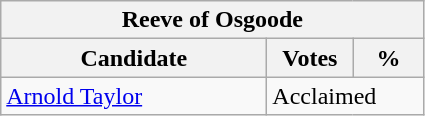<table class="wikitable">
<tr>
<th colspan="3">Reeve of Osgoode</th>
</tr>
<tr>
<th style="width: 170px">Candidate</th>
<th style="width: 50px">Votes</th>
<th style="width: 40px">%</th>
</tr>
<tr>
<td><a href='#'>Arnold Taylor</a></td>
<td colspan="2">Acclaimed</td>
</tr>
</table>
